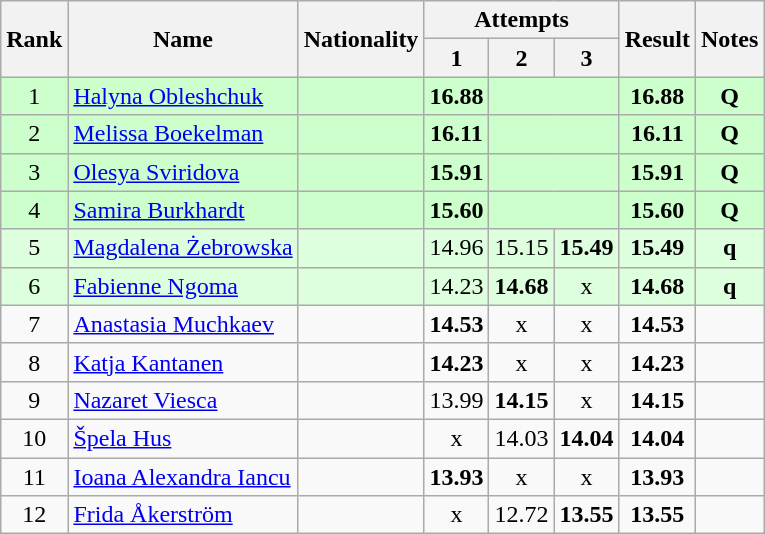<table class="wikitable sortable" style="text-align:center">
<tr>
<th rowspan=2>Rank</th>
<th rowspan=2>Name</th>
<th rowspan=2>Nationality</th>
<th colspan=3>Attempts</th>
<th rowspan=2>Result</th>
<th rowspan=2>Notes</th>
</tr>
<tr>
<th>1</th>
<th>2</th>
<th>3</th>
</tr>
<tr bgcolor=ccffcc>
<td>1</td>
<td align=left><a href='#'>Halyna Obleshchuk</a></td>
<td align=left></td>
<td><strong>16.88</strong></td>
<td colspan=2></td>
<td><strong>16.88</strong></td>
<td><strong>Q</strong></td>
</tr>
<tr bgcolor=ccffcc>
<td>2</td>
<td align=left><a href='#'>Melissa Boekelman</a></td>
<td align=left></td>
<td><strong>16.11</strong></td>
<td colspan=2></td>
<td><strong>16.11</strong></td>
<td><strong>Q</strong></td>
</tr>
<tr bgcolor=ccffcc>
<td>3</td>
<td align=left><a href='#'>Olesya Sviridova</a></td>
<td align=left></td>
<td><strong>15.91</strong></td>
<td colspan=2></td>
<td><strong>15.91</strong></td>
<td><strong>Q</strong></td>
</tr>
<tr bgcolor=ccffcc>
<td>4</td>
<td align=left><a href='#'>Samira Burkhardt</a></td>
<td align=left></td>
<td><strong>15.60</strong></td>
<td colspan=2></td>
<td><strong>15.60</strong></td>
<td><strong>Q</strong></td>
</tr>
<tr bgcolor=ddffdd>
<td>5</td>
<td align=left><a href='#'>Magdalena Żebrowska</a></td>
<td align=left></td>
<td>14.96</td>
<td>15.15</td>
<td><strong>15.49</strong></td>
<td><strong>15.49</strong></td>
<td><strong>q</strong></td>
</tr>
<tr bgcolor=ddffdd>
<td>6</td>
<td align=left><a href='#'>Fabienne Ngoma</a></td>
<td align=left></td>
<td>14.23</td>
<td><strong>14.68</strong></td>
<td>x</td>
<td><strong>14.68</strong></td>
<td><strong>q</strong></td>
</tr>
<tr>
<td>7</td>
<td align=left><a href='#'>Anastasia Muchkaev</a></td>
<td align=left></td>
<td><strong>14.53</strong></td>
<td>x</td>
<td>x</td>
<td><strong>14.53</strong></td>
<td></td>
</tr>
<tr>
<td>8</td>
<td align=left><a href='#'>Katja Kantanen</a></td>
<td align=left></td>
<td><strong>14.23</strong></td>
<td>x</td>
<td>x</td>
<td><strong>14.23</strong></td>
<td></td>
</tr>
<tr>
<td>9</td>
<td align=left><a href='#'>Nazaret Viesca</a></td>
<td align=left></td>
<td>13.99</td>
<td><strong>14.15</strong></td>
<td>x</td>
<td><strong>14.15</strong></td>
<td></td>
</tr>
<tr>
<td>10</td>
<td align=left><a href='#'>Špela Hus</a></td>
<td align=left></td>
<td>x</td>
<td>14.03</td>
<td><strong>14.04</strong></td>
<td><strong>14.04</strong></td>
<td></td>
</tr>
<tr>
<td>11</td>
<td align=left><a href='#'>Ioana Alexandra Iancu</a></td>
<td align=left></td>
<td><strong>13.93</strong></td>
<td>x</td>
<td>x</td>
<td><strong>13.93</strong></td>
<td></td>
</tr>
<tr>
<td>12</td>
<td align=left><a href='#'>Frida Åkerström</a></td>
<td align=left></td>
<td>x</td>
<td>12.72</td>
<td><strong>13.55</strong></td>
<td><strong>13.55</strong></td>
<td></td>
</tr>
</table>
